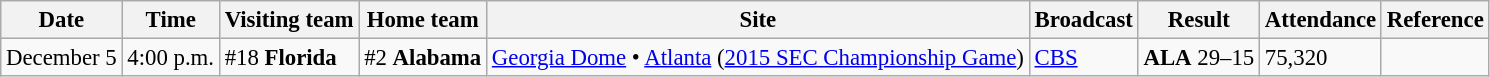<table class="wikitable" style="font-size:95%;">
<tr>
<th>Date</th>
<th>Time</th>
<th>Visiting team</th>
<th>Home team</th>
<th>Site</th>
<th>Broadcast</th>
<th>Result</th>
<th>Attendance</th>
<th class="unsortable">Reference</th>
</tr>
<tr bgcolor=>
<td>December 5</td>
<td>4:00 p.m.</td>
<td>#18 <strong>Florida</strong></td>
<td>#2 <strong>Alabama</strong></td>
<td><a href='#'>Georgia Dome</a> • <a href='#'>Atlanta</a> (<a href='#'>2015 SEC Championship Game</a>)</td>
<td><a href='#'>CBS</a></td>
<td><strong>ALA</strong> 29–15</td>
<td>75,320</td>
<td style="text-align:center;"></td>
</tr>
</table>
